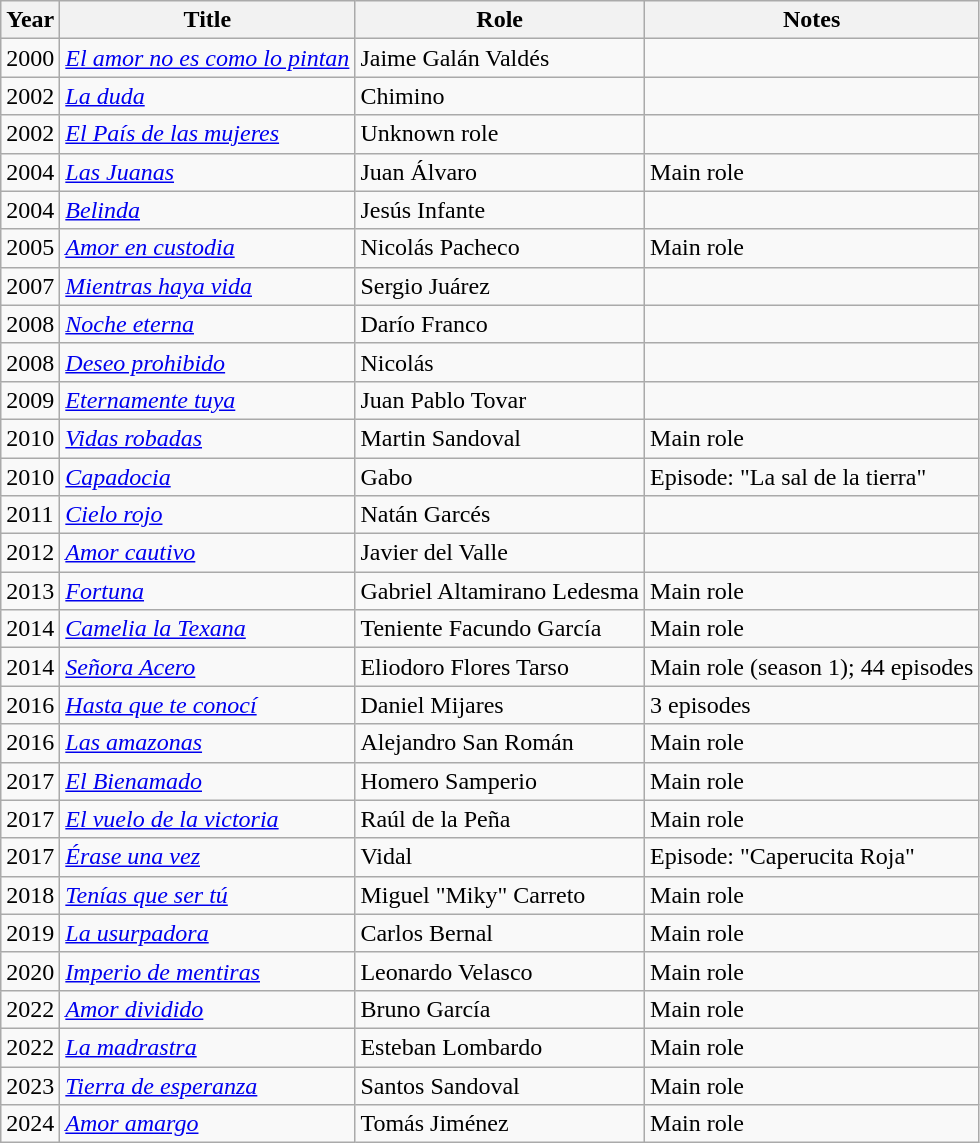<table class="wikitable sortable">
<tr>
<th>Year</th>
<th>Title</th>
<th>Role</th>
<th class="unsortable">Notes</th>
</tr>
<tr>
<td>2000</td>
<td><em><a href='#'>El amor no es como lo pintan</a></em></td>
<td>Jaime Galán Valdés</td>
<td></td>
</tr>
<tr>
<td>2002</td>
<td><em><a href='#'>La duda</a></em></td>
<td>Chimino</td>
<td></td>
</tr>
<tr>
<td>2002</td>
<td><em><a href='#'>El País de las mujeres</a></em></td>
<td>Unknown role</td>
<td></td>
</tr>
<tr>
<td>2004</td>
<td><em><a href='#'>Las Juanas</a></em></td>
<td>Juan Álvaro</td>
<td>Main role</td>
</tr>
<tr>
<td>2004</td>
<td><em><a href='#'>Belinda</a></em></td>
<td>Jesús Infante</td>
<td></td>
</tr>
<tr>
<td>2005</td>
<td><em><a href='#'>Amor en custodia</a></em></td>
<td>Nicolás Pacheco</td>
<td>Main role</td>
</tr>
<tr>
<td>2007</td>
<td><em><a href='#'>Mientras haya vida</a></em></td>
<td>Sergio Juárez</td>
<td></td>
</tr>
<tr>
<td>2008</td>
<td><em><a href='#'>Noche eterna</a></em></td>
<td>Darío Franco</td>
<td></td>
</tr>
<tr>
<td>2008</td>
<td><em><a href='#'>Deseo prohibido</a></em></td>
<td>Nicolás</td>
<td></td>
</tr>
<tr>
<td>2009</td>
<td><em><a href='#'>Eternamente tuya</a></em></td>
<td>Juan Pablo Tovar</td>
<td></td>
</tr>
<tr>
<td>2010</td>
<td><em><a href='#'>Vidas robadas</a></em></td>
<td>Martin Sandoval</td>
<td>Main role</td>
</tr>
<tr>
<td>2010</td>
<td><em><a href='#'>Capadocia</a></em></td>
<td>Gabo</td>
<td>Episode: "La sal de la tierra"</td>
</tr>
<tr>
<td>2011</td>
<td><em><a href='#'>Cielo rojo</a></em></td>
<td>Natán Garcés</td>
<td></td>
</tr>
<tr>
<td>2012</td>
<td><em><a href='#'>Amor cautivo</a></em></td>
<td>Javier del Valle</td>
<td></td>
</tr>
<tr>
<td>2013</td>
<td><em><a href='#'>Fortuna</a></em></td>
<td>Gabriel Altamirano Ledesma</td>
<td>Main role</td>
</tr>
<tr>
<td>2014</td>
<td><em><a href='#'>Camelia la Texana</a></em></td>
<td>Teniente Facundo García</td>
<td>Main role</td>
</tr>
<tr>
<td>2014</td>
<td><em><a href='#'>Señora Acero</a></em></td>
<td>Eliodoro Flores Tarso</td>
<td>Main role (season 1); 44 episodes</td>
</tr>
<tr>
<td>2016</td>
<td><em><a href='#'>Hasta que te conocí</a></em></td>
<td>Daniel Mijares</td>
<td>3 episodes</td>
</tr>
<tr>
<td>2016</td>
<td><em><a href='#'>Las amazonas</a></em></td>
<td>Alejandro San Román</td>
<td>Main role</td>
</tr>
<tr>
<td>2017</td>
<td><em><a href='#'>El Bienamado</a></em></td>
<td>Homero Samperio</td>
<td>Main role</td>
</tr>
<tr>
<td>2017</td>
<td><em><a href='#'>El vuelo de la victoria</a></em></td>
<td>Raúl de la Peña</td>
<td>Main role</td>
</tr>
<tr>
<td>2017</td>
<td><em><a href='#'>Érase una vez</a></em></td>
<td>Vidal</td>
<td>Episode: "Caperucita Roja"</td>
</tr>
<tr>
<td>2018</td>
<td><em><a href='#'>Tenías que ser tú</a></em></td>
<td>Miguel "Miky" Carreto</td>
<td>Main role</td>
</tr>
<tr>
<td>2019</td>
<td><em><a href='#'>La usurpadora</a></em></td>
<td>Carlos Bernal</td>
<td>Main role</td>
</tr>
<tr>
<td>2020</td>
<td><em><a href='#'>Imperio de mentiras</a></em></td>
<td>Leonardo Velasco</td>
<td>Main role</td>
</tr>
<tr>
<td>2022</td>
<td><em><a href='#'>Amor dividido</a></em></td>
<td>Bruno García</td>
<td>Main role</td>
</tr>
<tr>
<td>2022</td>
<td><em><a href='#'>La madrastra</a></em></td>
<td>Esteban Lombardo</td>
<td>Main role</td>
</tr>
<tr>
<td>2023</td>
<td><em><a href='#'>Tierra de esperanza</a></em></td>
<td>Santos Sandoval</td>
<td>Main role</td>
</tr>
<tr>
<td>2024</td>
<td><em><a href='#'>Amor amargo</a></em></td>
<td>Tomás Jiménez</td>
<td>Main role</td>
</tr>
</table>
